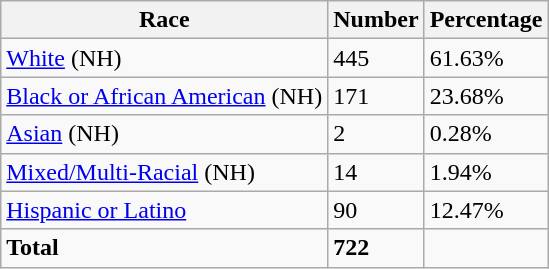<table class="wikitable">
<tr>
<th>Race</th>
<th>Number</th>
<th>Percentage</th>
</tr>
<tr>
<td><a href='#'>White</a> (NH)</td>
<td>445</td>
<td>61.63%</td>
</tr>
<tr>
<td><a href='#'>Black or African American</a> (NH)</td>
<td>171</td>
<td>23.68%</td>
</tr>
<tr>
<td><a href='#'>Asian</a> (NH)</td>
<td>2</td>
<td>0.28%</td>
</tr>
<tr>
<td><a href='#'>Mixed/Multi-Racial</a> (NH)</td>
<td>14</td>
<td>1.94%</td>
</tr>
<tr>
<td><a href='#'>Hispanic or Latino</a></td>
<td>90</td>
<td>12.47%</td>
</tr>
<tr>
<td><strong>Total</strong></td>
<td><strong>722</strong></td>
<td></td>
</tr>
</table>
